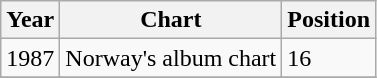<table class="wikitable">
<tr>
<th align="left">Year</th>
<th align="left">Chart</th>
<th align="left">Position</th>
</tr>
<tr>
<td align="left">1987</td>
<td align="left">Norway's album chart</td>
<td align="left">16</td>
</tr>
<tr>
</tr>
</table>
